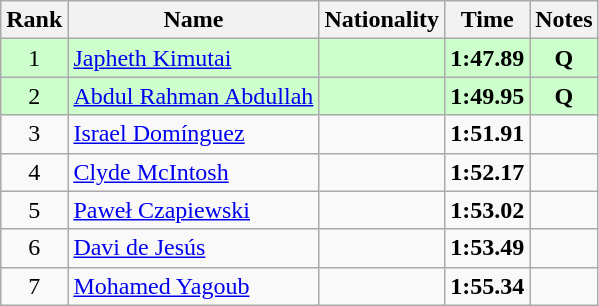<table class="wikitable sortable" style="text-align:center">
<tr>
<th>Rank</th>
<th>Name</th>
<th>Nationality</th>
<th>Time</th>
<th>Notes</th>
</tr>
<tr bgcolor=ccffcc>
<td>1</td>
<td align=left><a href='#'>Japheth Kimutai</a></td>
<td align=left></td>
<td><strong>1:47.89</strong></td>
<td><strong>Q</strong></td>
</tr>
<tr bgcolor=ccffcc>
<td>2</td>
<td align=left><a href='#'>Abdul Rahman Abdullah</a></td>
<td align=left></td>
<td><strong>1:49.95</strong></td>
<td><strong>Q</strong></td>
</tr>
<tr>
<td>3</td>
<td align=left><a href='#'>Israel Domínguez</a></td>
<td align=left></td>
<td><strong>1:51.91</strong></td>
<td></td>
</tr>
<tr>
<td>4</td>
<td align=left><a href='#'>Clyde McIntosh</a></td>
<td align=left></td>
<td><strong>1:52.17</strong></td>
<td></td>
</tr>
<tr>
<td>5</td>
<td align=left><a href='#'>Paweł Czapiewski</a></td>
<td align=left></td>
<td><strong>1:53.02</strong></td>
<td></td>
</tr>
<tr>
<td>6</td>
<td align=left><a href='#'>Davi de Jesús</a></td>
<td align=left></td>
<td><strong>1:53.49</strong></td>
<td></td>
</tr>
<tr>
<td>7</td>
<td align=left><a href='#'>Mohamed Yagoub</a></td>
<td align=left></td>
<td><strong>1:55.34</strong></td>
<td></td>
</tr>
</table>
